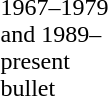<table width="90">
<tr>
<td></td>
</tr>
<tr>
<td><div>1967–1979 and 1989–present bullet</div></td>
</tr>
</table>
